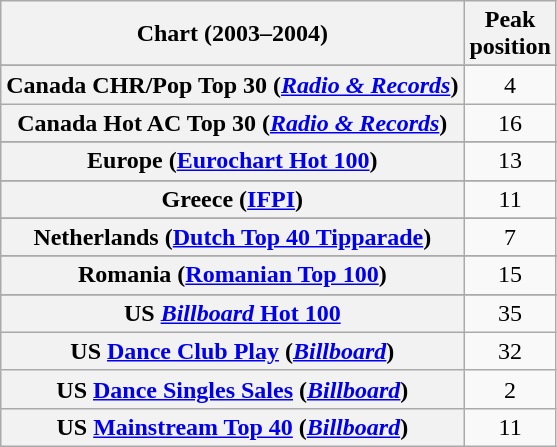<table class="wikitable sortable plainrowheaders" style="text-align:center">
<tr>
<th>Chart (2003–2004)</th>
<th>Peak<br>position</th>
</tr>
<tr>
</tr>
<tr>
</tr>
<tr>
</tr>
<tr>
</tr>
<tr>
<th scope="row">Canada CHR/Pop Top 30 (<em><a href='#'>Radio & Records</a></em>)</th>
<td>4</td>
</tr>
<tr>
<th scope="row">Canada Hot AC Top 30 (<em><a href='#'>Radio & Records</a></em>)</th>
<td>16</td>
</tr>
<tr>
</tr>
<tr>
<th scope="row">Europe (<a href='#'>Eurochart Hot 100</a>)</th>
<td>13</td>
</tr>
<tr>
</tr>
<tr>
</tr>
<tr>
</tr>
<tr>
<th scope="row">Greece (<a href='#'>IFPI</a>)</th>
<td>11</td>
</tr>
<tr>
</tr>
<tr>
</tr>
<tr>
</tr>
<tr>
<th scope="row">Netherlands (<a href='#'>Dutch Top 40 Tipparade</a>)</th>
<td>7</td>
</tr>
<tr>
</tr>
<tr>
</tr>
<tr>
<th scope="row">Romania (<a href='#'>Romanian Top 100</a>)</th>
<td>15</td>
</tr>
<tr>
</tr>
<tr>
</tr>
<tr>
</tr>
<tr>
</tr>
<tr>
</tr>
<tr>
<th scope="row">US <a href='#'><em>Billboard</em> Hot 100</a></th>
<td>35</td>
</tr>
<tr>
<th scope="row">US <a href='#'>Dance Club Play</a> (<em><a href='#'>Billboard</a></em>)<br></th>
<td>32</td>
</tr>
<tr>
<th scope="row">US <a href='#'>Dance Singles Sales</a> (<em><a href='#'>Billboard</a></em>)<br></th>
<td>2</td>
</tr>
<tr>
<th scope="row">US <a href='#'>Mainstream Top 40</a> (<em><a href='#'>Billboard</a></em>)</th>
<td>11</td>
</tr>
</table>
